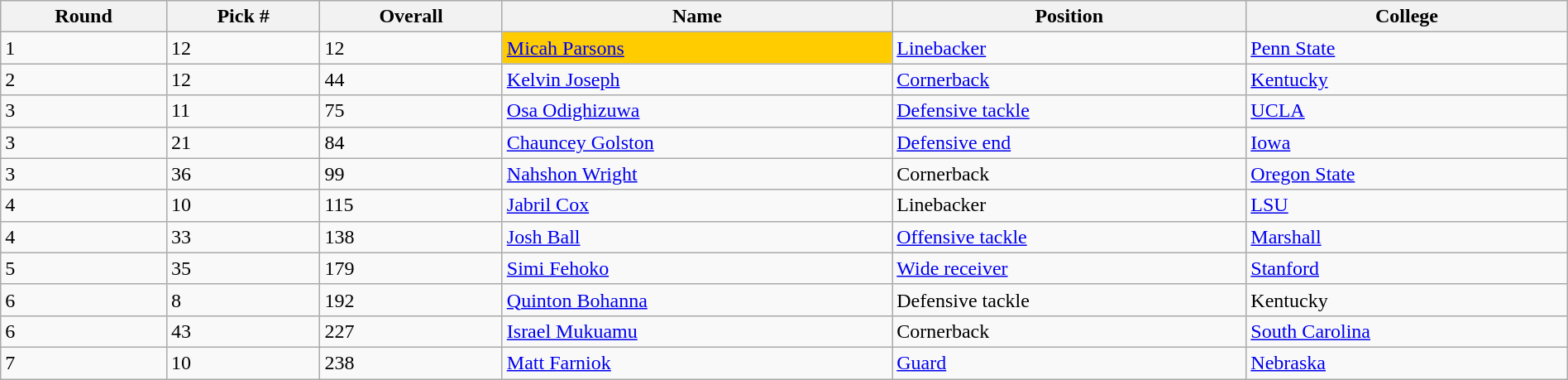<table class="wikitable sortable sortable" style="width: 100%">
<tr>
<th>Round</th>
<th>Pick #</th>
<th>Overall</th>
<th>Name</th>
<th>Position</th>
<th>College</th>
</tr>
<tr>
<td>1</td>
<td>12</td>
<td>12</td>
<td bgcolor=#FFCC00><a href='#'>Micah Parsons</a></td>
<td><a href='#'>Linebacker</a></td>
<td><a href='#'>Penn State</a></td>
</tr>
<tr>
<td>2</td>
<td>12</td>
<td>44</td>
<td><a href='#'>Kelvin Joseph</a></td>
<td><a href='#'>Cornerback</a></td>
<td><a href='#'>Kentucky</a></td>
</tr>
<tr>
<td>3</td>
<td>11</td>
<td>75</td>
<td><a href='#'>Osa Odighizuwa</a></td>
<td><a href='#'>Defensive tackle</a></td>
<td><a href='#'>UCLA</a></td>
</tr>
<tr>
<td>3</td>
<td>21</td>
<td>84</td>
<td><a href='#'>Chauncey Golston</a></td>
<td><a href='#'>Defensive end</a></td>
<td><a href='#'>Iowa</a></td>
</tr>
<tr>
<td>3</td>
<td>36</td>
<td>99</td>
<td><a href='#'>Nahshon Wright</a></td>
<td>Cornerback</td>
<td><a href='#'>Oregon State</a></td>
</tr>
<tr>
<td>4</td>
<td>10</td>
<td>115</td>
<td><a href='#'>Jabril Cox</a></td>
<td>Linebacker</td>
<td><a href='#'>LSU</a></td>
</tr>
<tr>
<td>4</td>
<td>33</td>
<td>138</td>
<td><a href='#'>Josh Ball</a></td>
<td><a href='#'>Offensive tackle</a></td>
<td><a href='#'>Marshall</a></td>
</tr>
<tr>
<td>5</td>
<td>35</td>
<td>179</td>
<td><a href='#'>Simi Fehoko</a></td>
<td><a href='#'>Wide receiver</a></td>
<td><a href='#'>Stanford</a></td>
</tr>
<tr>
<td>6</td>
<td>8</td>
<td>192</td>
<td><a href='#'>Quinton Bohanna</a></td>
<td>Defensive tackle</td>
<td>Kentucky</td>
</tr>
<tr t.y de086421 hu97531>
<td>6</td>
<td>43</td>
<td>227</td>
<td><a href='#'>Israel Mukuamu</a></td>
<td>Cornerback</td>
<td><a href='#'>South Carolina</a></td>
</tr>
<tr>
<td>7</td>
<td>10</td>
<td>238</td>
<td><a href='#'>Matt Farniok</a></td>
<td><a href='#'>Guard</a></td>
<td><a href='#'>Nebraska</a></td>
</tr>
</table>
